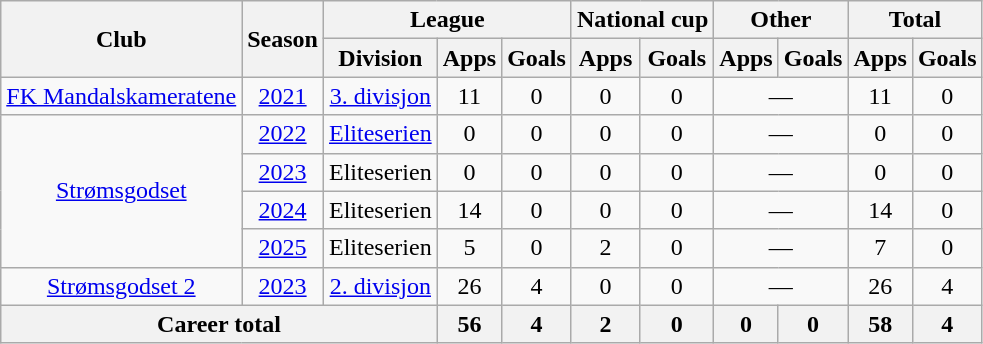<table class="wikitable" style="text-align:center">
<tr>
<th rowspan="2">Club</th>
<th rowspan="2">Season</th>
<th colspan="3">League</th>
<th colspan="2">National cup</th>
<th colspan="2">Other</th>
<th colspan="2">Total</th>
</tr>
<tr>
<th>Division</th>
<th>Apps</th>
<th>Goals</th>
<th>Apps</th>
<th>Goals</th>
<th>Apps</th>
<th>Goals</th>
<th>Apps</th>
<th>Goals</th>
</tr>
<tr>
<td rowspan="1"><a href='#'>FK Mandalskameratene</a></td>
<td><a href='#'>2021</a></td>
<td><a href='#'>3. divisjon</a></td>
<td>11</td>
<td>0</td>
<td>0</td>
<td>0</td>
<td colspan="2">—</td>
<td>11</td>
<td>0</td>
</tr>
<tr>
<td rowspan="4"><a href='#'>Strømsgodset</a></td>
<td><a href='#'>2022</a></td>
<td><a href='#'>Eliteserien</a></td>
<td>0</td>
<td>0</td>
<td>0</td>
<td>0</td>
<td colspan="2">—</td>
<td>0</td>
<td>0</td>
</tr>
<tr>
<td><a href='#'>2023</a></td>
<td>Eliteserien</td>
<td>0</td>
<td>0</td>
<td>0</td>
<td>0</td>
<td colspan="2">—</td>
<td>0</td>
<td>0</td>
</tr>
<tr>
<td><a href='#'>2024</a></td>
<td>Eliteserien</td>
<td>14</td>
<td>0</td>
<td>0</td>
<td>0</td>
<td colspan="2">—</td>
<td>14</td>
<td>0</td>
</tr>
<tr>
<td><a href='#'>2025</a></td>
<td>Eliteserien</td>
<td>5</td>
<td>0</td>
<td>2</td>
<td>0</td>
<td colspan="2">—</td>
<td>7</td>
<td>0</td>
</tr>
<tr>
<td rowspan="1"><a href='#'>Strømsgodset 2</a></td>
<td><a href='#'>2023</a></td>
<td><a href='#'>2. divisjon</a></td>
<td>26</td>
<td>4</td>
<td>0</td>
<td>0</td>
<td colspan="2">—</td>
<td>26</td>
<td>4</td>
</tr>
<tr>
<th colspan="3">Career total</th>
<th>56</th>
<th>4</th>
<th>2</th>
<th>0</th>
<th>0</th>
<th>0</th>
<th>58</th>
<th>4</th>
</tr>
</table>
